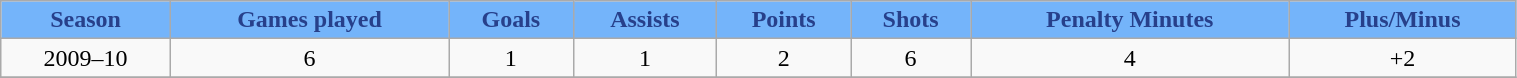<table class="wikitable" width="80%">
<tr align="center" style="background:#74B4FA;color:#27408B;">
<td><strong>Season</strong></td>
<td><strong>Games played</strong></td>
<td><strong>Goals</strong></td>
<td><strong>Assists</strong></td>
<td><strong>Points</strong></td>
<td><strong>Shots</strong></td>
<td><strong>Penalty Minutes</strong></td>
<td><strong>Plus/Minus</strong></td>
</tr>
<tr align="center" bgcolor="">
<td>2009–10</td>
<td>6</td>
<td>1</td>
<td>1</td>
<td>2</td>
<td>6</td>
<td>4</td>
<td>+2</td>
</tr>
<tr align="center" bgcolor="">
</tr>
</table>
